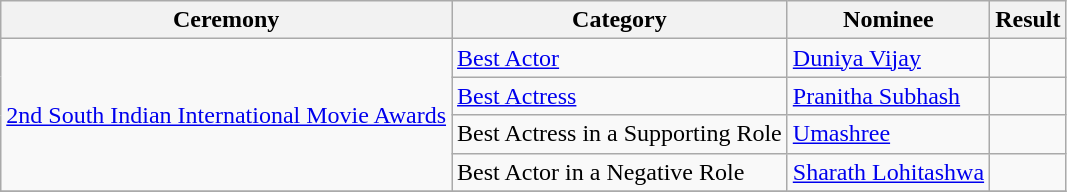<table class="wikitable">
<tr>
<th>Ceremony</th>
<th>Category</th>
<th>Nominee</th>
<th>Result</th>
</tr>
<tr>
<td rowspan="4"><a href='#'>2nd South Indian International Movie Awards</a></td>
<td><a href='#'>Best Actor</a></td>
<td><a href='#'>Duniya Vijay</a></td>
<td></td>
</tr>
<tr>
<td><a href='#'>Best Actress</a></td>
<td><a href='#'>Pranitha Subhash</a></td>
<td></td>
</tr>
<tr>
<td>Best Actress in a Supporting Role</td>
<td><a href='#'>Umashree</a></td>
<td></td>
</tr>
<tr>
<td>Best Actor in a Negative Role</td>
<td><a href='#'>Sharath Lohitashwa</a></td>
<td></td>
</tr>
<tr>
</tr>
</table>
